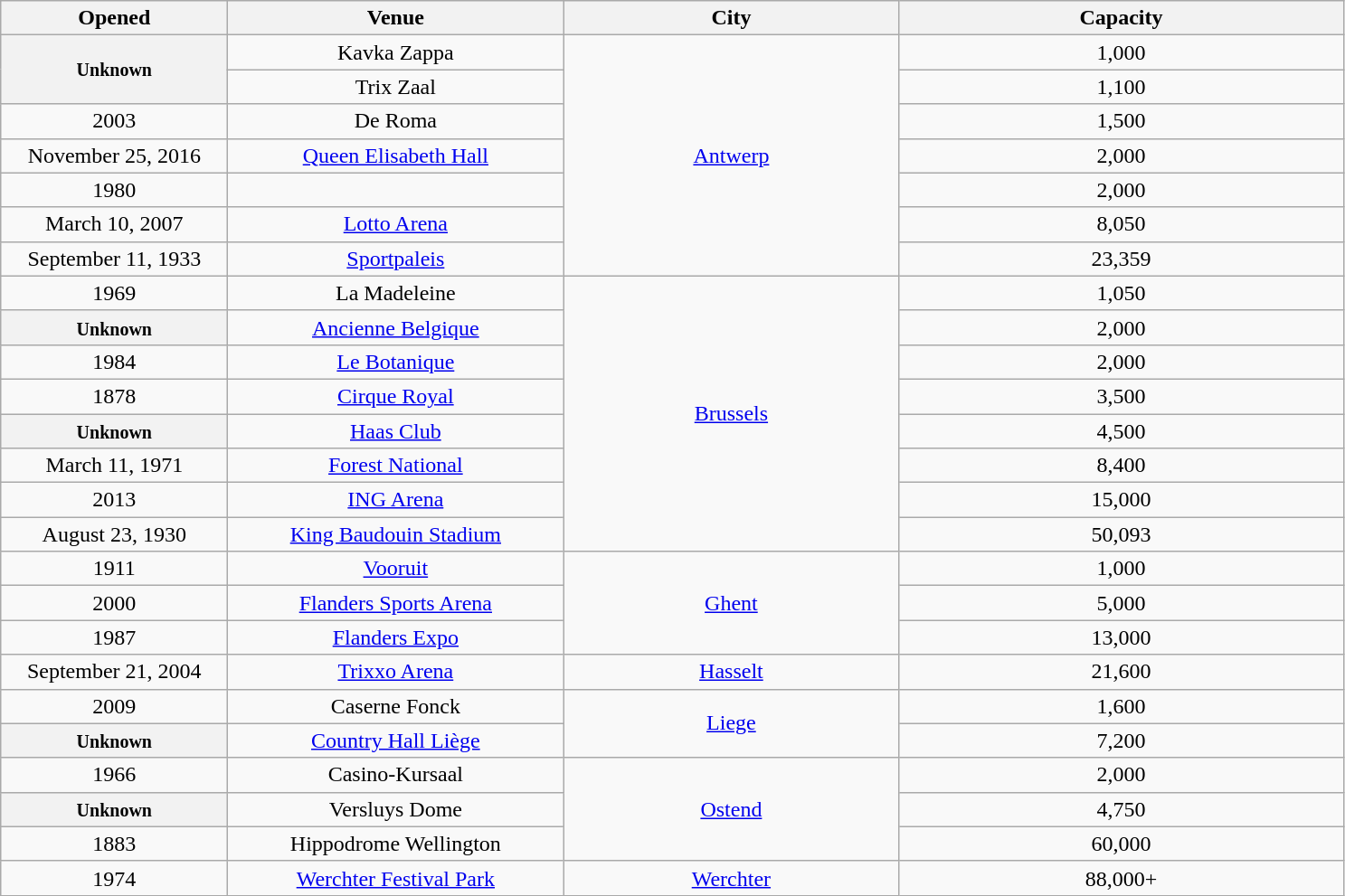<table class="sortable wikitable" style="text-align:center;">
<tr>
<th scope="col" style="width:10em;">Opened</th>
<th scope="col" style="width:15em;">Venue</th>
<th scope="col" style="width:15em;">City</th>
<th scope="col" style="width:20em;">Capacity</th>
</tr>
<tr>
<th rowspan="2"><small>Unknown</small></th>
<td>Kavka Zappa</td>
<td rowspan="7"><a href='#'>Antwerp</a></td>
<td>1,000</td>
</tr>
<tr>
<td>Trix Zaal</td>
<td>1,100</td>
</tr>
<tr>
<td>2003</td>
<td>De Roma</td>
<td>1,500</td>
</tr>
<tr>
<td>November 25, 2016</td>
<td><a href='#'>Queen Elisabeth Hall</a></td>
<td>2,000</td>
</tr>
<tr>
<td>1980</td>
<td></td>
<td>2,000</td>
</tr>
<tr>
<td>March 10, 2007</td>
<td><a href='#'>Lotto Arena</a></td>
<td>8,050</td>
</tr>
<tr>
<td>September 11, 1933</td>
<td><a href='#'>Sportpaleis</a></td>
<td>23,359</td>
</tr>
<tr>
<td>1969</td>
<td>La Madeleine</td>
<td rowspan="8"><a href='#'>Brussels</a></td>
<td>1,050</td>
</tr>
<tr>
<th><small>Unknown</small></th>
<td><a href='#'>Ancienne Belgique</a></td>
<td>2,000</td>
</tr>
<tr>
<td>1984</td>
<td><a href='#'>Le Botanique</a></td>
<td>2,000</td>
</tr>
<tr>
<td>1878</td>
<td><a href='#'>Cirque Royal</a></td>
<td>3,500</td>
</tr>
<tr>
<th><small>Unknown</small></th>
<td><a href='#'>Haas Club</a></td>
<td>4,500</td>
</tr>
<tr>
<td>March 11, 1971</td>
<td><a href='#'>Forest National</a></td>
<td>8,400</td>
</tr>
<tr>
<td>2013</td>
<td><a href='#'>ING Arena</a></td>
<td>15,000</td>
</tr>
<tr>
<td>August 23, 1930</td>
<td><a href='#'>King Baudouin Stadium</a></td>
<td>50,093</td>
</tr>
<tr>
<td>1911</td>
<td><a href='#'>Vooruit</a></td>
<td rowspan="3"><a href='#'>Ghent</a></td>
<td>1,000</td>
</tr>
<tr>
<td>2000</td>
<td><a href='#'>Flanders Sports Arena</a></td>
<td>5,000</td>
</tr>
<tr>
<td>1987</td>
<td><a href='#'>Flanders Expo</a></td>
<td>13,000</td>
</tr>
<tr>
<td>September 21, 2004</td>
<td><a href='#'>Trixxo Arena</a></td>
<td><a href='#'>Hasselt</a></td>
<td>21,600</td>
</tr>
<tr>
<td>2009</td>
<td>Caserne Fonck</td>
<td rowspan="2"><a href='#'>Liege</a></td>
<td>1,600</td>
</tr>
<tr>
<th><small>Unknown</small></th>
<td><a href='#'>Country Hall Liège</a></td>
<td>7,200</td>
</tr>
<tr>
<td>1966</td>
<td>Casino-Kursaal</td>
<td rowspan="3"><a href='#'>Ostend</a></td>
<td>2,000</td>
</tr>
<tr>
<th><small>Unknown</small></th>
<td>Versluys Dome</td>
<td>4,750</td>
</tr>
<tr>
<td>1883</td>
<td>Hippodrome Wellington</td>
<td>60,000</td>
</tr>
<tr>
<td>1974</td>
<td><a href='#'>Werchter Festival Park</a></td>
<td><a href='#'>Werchter</a></td>
<td>88,000+</td>
</tr>
</table>
